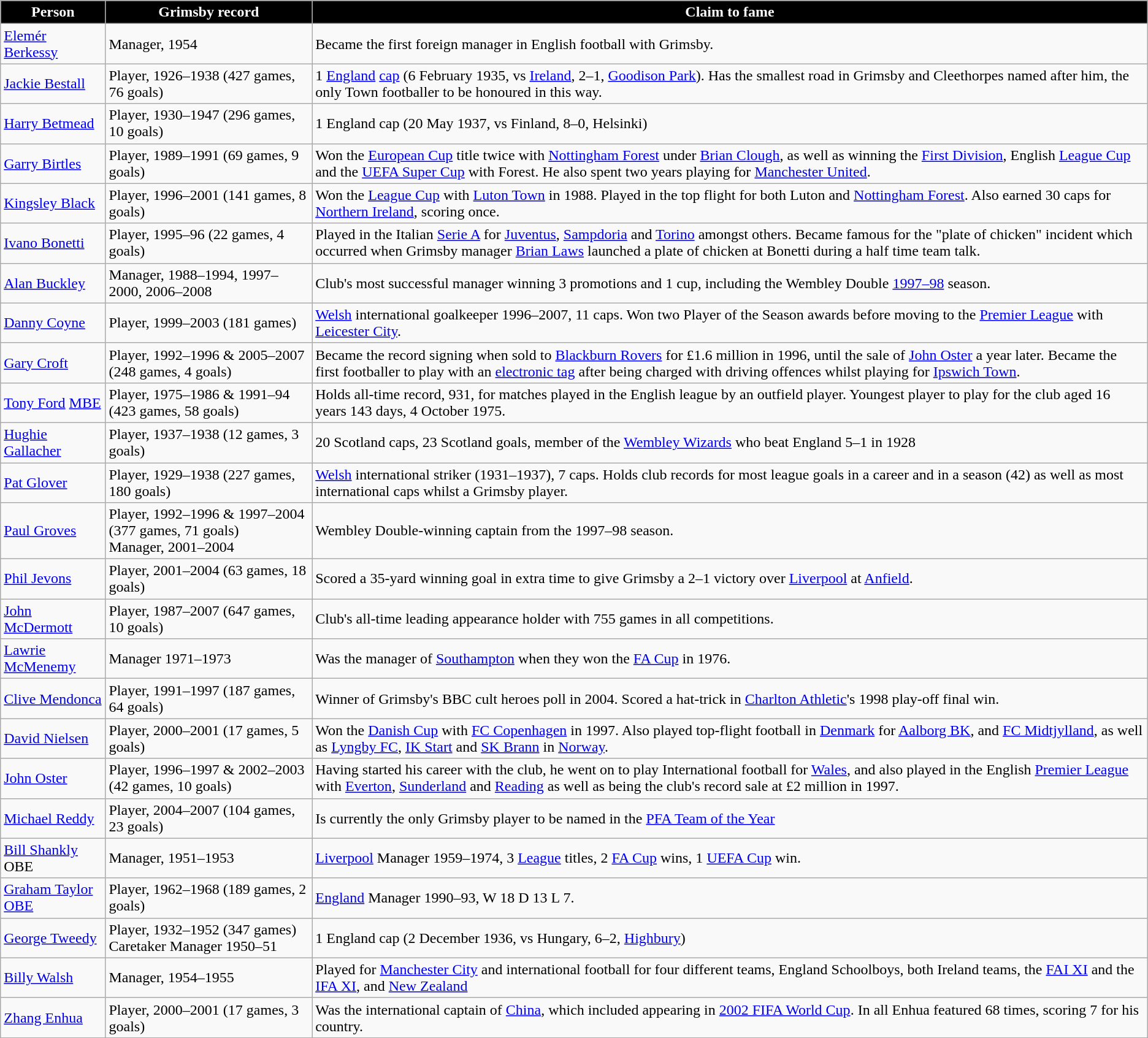<table class="wikitable">
<tr>
<th style="background:#000000; color:#FFFFFF;">Person</th>
<th style="background:#000000; color:#FFFFFF;">Grimsby record</th>
<th style="background:#000000; color:#FFFFFF;">Claim to fame</th>
</tr>
<tr>
<td> <a href='#'>Elemér Berkessy</a></td>
<td>Manager, 1954</td>
<td>Became the first foreign manager in English football with Grimsby.</td>
</tr>
<tr>
<td> <a href='#'>Jackie Bestall</a></td>
<td>Player, 1926–1938 (427 games, 76 goals)</td>
<td>1 <a href='#'>England</a> <a href='#'>cap</a> (6 February 1935, vs <a href='#'>Ireland</a>, 2–1, <a href='#'>Goodison Park</a>). Has the smallest road in Grimsby and Cleethorpes named after him, the only Town footballer to be honoured in this way.</td>
</tr>
<tr>
<td> <a href='#'>Harry Betmead</a></td>
<td>Player, 1930–1947 (296 games, 10 goals)</td>
<td>1 England cap (20 May 1937, vs Finland, 8–0, Helsinki)</td>
</tr>
<tr>
<td> <a href='#'>Garry Birtles</a></td>
<td>Player, 1989–1991 (69 games, 9 goals)</td>
<td>Won the <a href='#'>European Cup</a> title twice with <a href='#'>Nottingham Forest</a> under <a href='#'>Brian Clough</a>, as well as winning the <a href='#'>First Division</a>, English <a href='#'>League Cup</a> and the <a href='#'>UEFA Super Cup</a> with Forest. He also spent two years playing for <a href='#'>Manchester United</a>.</td>
</tr>
<tr>
<td> <a href='#'>Kingsley Black</a></td>
<td>Player, 1996–2001 (141 games, 8 goals)</td>
<td>Won the <a href='#'>League Cup</a> with <a href='#'>Luton Town</a> in 1988. Played in the top flight for both Luton and <a href='#'>Nottingham Forest</a>. Also earned 30 caps for <a href='#'>Northern Ireland</a>, scoring once.</td>
</tr>
<tr>
<td> <a href='#'>Ivano Bonetti</a></td>
<td>Player, 1995–96 (22 games, 4 goals)</td>
<td>Played in the Italian <a href='#'>Serie A</a> for <a href='#'>Juventus</a>, <a href='#'>Sampdoria</a> and <a href='#'>Torino</a> amongst others. Became famous for the "plate of chicken" incident which occurred when Grimsby manager <a href='#'>Brian Laws</a> launched a plate of chicken at Bonetti during a half time team talk.</td>
</tr>
<tr>
<td> <a href='#'>Alan Buckley</a></td>
<td>Manager, 1988–1994, 1997–2000, 2006–2008</td>
<td>Club's most successful manager winning 3 promotions and 1 cup, including the Wembley Double <a href='#'>1997–98</a> season.</td>
</tr>
<tr>
<td> <a href='#'>Danny Coyne</a></td>
<td>Player, 1999–2003 (181 games)</td>
<td><a href='#'>Welsh</a> international goalkeeper 1996–2007, 11 caps. Won two Player of the Season awards before moving to the <a href='#'>Premier League</a> with <a href='#'>Leicester City</a>.</td>
</tr>
<tr>
<td> <a href='#'>Gary Croft</a></td>
<td>Player, 1992–1996 & 2005–2007 (248 games, 4 goals)</td>
<td>Became the record signing when sold to <a href='#'>Blackburn Rovers</a> for £1.6 million in 1996, until the sale of <a href='#'>John Oster</a> a year later. Became the first footballer to play with an <a href='#'>electronic tag</a> after being charged with driving offences whilst playing for <a href='#'>Ipswich Town</a>.</td>
</tr>
<tr>
<td> <a href='#'>Tony Ford</a> <a href='#'>MBE</a></td>
<td>Player, 1975–1986 & 1991–94 (423 games, 58 goals)</td>
<td>Holds all-time record, 931, for matches played in the English league by an outfield player. Youngest player to play for the club aged 16 years 143 days, 4 October 1975.</td>
</tr>
<tr>
<td> <a href='#'>Hughie Gallacher</a></td>
<td>Player, 1937–1938 (12 games, 3 goals)</td>
<td>20 Scotland caps, 23 Scotland goals, member of the <a href='#'>Wembley Wizards</a> who beat England 5–1 in 1928</td>
</tr>
<tr>
<td> <a href='#'>Pat Glover</a></td>
<td>Player, 1929–1938 (227 games, 180 goals)</td>
<td><a href='#'>Welsh</a> international striker (1931–1937), 7 caps. Holds club records for most league goals in a career and in a season (42) as well as most international caps whilst a Grimsby player.</td>
</tr>
<tr>
<td> <a href='#'>Paul Groves</a></td>
<td>Player, 1992–1996 & 1997–2004 (377 games, 71 goals)<br>Manager, 2001–2004</td>
<td>Wembley Double-winning captain from the 1997–98 season.</td>
</tr>
<tr>
<td> <a href='#'>Phil Jevons</a></td>
<td>Player, 2001–2004 (63 games, 18 goals)</td>
<td>Scored a 35-yard winning goal in extra time to give Grimsby a 2–1 victory over <a href='#'>Liverpool</a> at <a href='#'>Anfield</a>.</td>
</tr>
<tr>
<td> <a href='#'>John McDermott</a></td>
<td>Player, 1987–2007 (647 games, 10 goals)</td>
<td>Club's all-time leading appearance holder with 755 games in all competitions.</td>
</tr>
<tr>
<td> <a href='#'>Lawrie McMenemy</a></td>
<td>Manager 1971–1973</td>
<td>Was the manager of <a href='#'>Southampton</a> when they won the <a href='#'>FA Cup</a> in 1976.</td>
</tr>
<tr>
<td> <a href='#'>Clive Mendonca</a></td>
<td>Player, 1991–1997 (187 games, 64 goals)</td>
<td>Winner of Grimsby's BBC cult heroes poll in 2004. Scored a hat-trick in <a href='#'>Charlton Athletic</a>'s 1998 play-off final win.</td>
</tr>
<tr>
<td> <a href='#'>David Nielsen</a></td>
<td>Player, 2000–2001 (17 games, 5 goals)</td>
<td>Won the <a href='#'>Danish Cup</a> with <a href='#'>FC Copenhagen</a> in 1997. Also played top-flight football in <a href='#'>Denmark</a> for <a href='#'>Aalborg BK</a>, and <a href='#'>FC Midtjylland</a>, as well as <a href='#'>Lyngby FC</a>, <a href='#'>IK Start</a> and <a href='#'>SK Brann</a> in <a href='#'>Norway</a>.</td>
</tr>
<tr>
<td> <a href='#'>John Oster</a></td>
<td>Player, 1996–1997 & 2002–2003 (42 games, 10 goals)</td>
<td>Having started his career with the club, he went on to play International football for <a href='#'>Wales</a>, and also played in the English <a href='#'>Premier League</a> with <a href='#'>Everton</a>, <a href='#'>Sunderland</a> and <a href='#'>Reading</a> as well as being the club's record sale at £2 million in 1997.</td>
</tr>
<tr>
<td> <a href='#'>Michael Reddy</a></td>
<td>Player, 2004–2007 (104 games, 23 goals)</td>
<td>Is currently the only Grimsby player to be named in the <a href='#'>PFA Team of the Year</a></td>
</tr>
<tr>
<td> <a href='#'>Bill Shankly</a> OBE</td>
<td>Manager, 1951–1953</td>
<td><a href='#'>Liverpool</a> Manager 1959–1974, 3 <a href='#'>League</a> titles, 2 <a href='#'>FA Cup</a> wins, 1 <a href='#'>UEFA Cup</a> win.</td>
</tr>
<tr>
<td> <a href='#'>Graham Taylor</a> <a href='#'>OBE</a></td>
<td>Player, 1962–1968 (189 games, 2 goals)</td>
<td><a href='#'>England</a> Manager 1990–93, W 18 D 13 L 7.</td>
</tr>
<tr>
<td> <a href='#'>George Tweedy</a></td>
<td>Player, 1932–1952 (347 games)<br>Caretaker Manager 1950–51</td>
<td>1 England cap (2 December 1936, vs Hungary, 6–2, <a href='#'>Highbury</a>)</td>
</tr>
<tr>
<td> <a href='#'>Billy Walsh</a></td>
<td>Manager, 1954–1955</td>
<td>Played for <a href='#'>Manchester City</a> and international football for four different teams, England Schoolboys, both Ireland teams, the <a href='#'>FAI XI</a> and the <a href='#'>IFA XI</a>, and <a href='#'>New Zealand</a></td>
</tr>
<tr>
<td> <a href='#'>Zhang Enhua</a></td>
<td>Player, 2000–2001 (17 games, 3 goals)</td>
<td>Was the international captain of <a href='#'>China</a>, which included appearing in <a href='#'>2002 FIFA World Cup</a>. In all Enhua featured 68 times, scoring 7 for his country.</td>
</tr>
<tr>
</tr>
</table>
